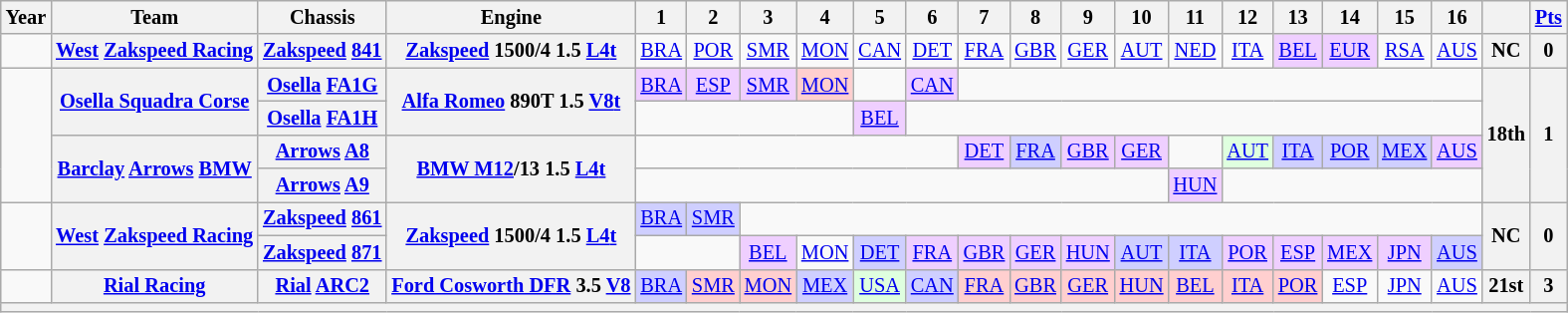<table class="wikitable" style="text-align:center; font-size:85%">
<tr>
<th>Year</th>
<th>Team</th>
<th>Chassis</th>
<th>Engine</th>
<th>1</th>
<th>2</th>
<th>3</th>
<th>4</th>
<th>5</th>
<th>6</th>
<th>7</th>
<th>8</th>
<th>9</th>
<th>10</th>
<th>11</th>
<th>12</th>
<th>13</th>
<th>14</th>
<th>15</th>
<th>16</th>
<th></th>
<th><a href='#'>Pts</a></th>
</tr>
<tr>
<td></td>
<th nowrap><a href='#'>West</a> <a href='#'>Zakspeed Racing</a></th>
<th nowrap><a href='#'>Zakspeed</a> <a href='#'>841</a></th>
<th nowrap><a href='#'>Zakspeed</a> 1500/4 1.5 <a href='#'>L4</a><a href='#'>t</a></th>
<td><a href='#'>BRA</a></td>
<td><a href='#'>POR</a></td>
<td><a href='#'>SMR</a></td>
<td><a href='#'>MON</a></td>
<td><a href='#'>CAN</a></td>
<td><a href='#'>DET</a></td>
<td><a href='#'>FRA</a></td>
<td><a href='#'>GBR</a></td>
<td><a href='#'>GER</a></td>
<td><a href='#'>AUT</a></td>
<td><a href='#'>NED</a></td>
<td><a href='#'>ITA</a></td>
<td style="background:#EFCFFF;"><a href='#'>BEL</a><br></td>
<td style="background:#EFCFFF;"><a href='#'>EUR</a><br></td>
<td><a href='#'>RSA</a></td>
<td><a href='#'>AUS</a></td>
<th>NC</th>
<th>0</th>
</tr>
<tr>
<td rowspan=4></td>
<th rowspan=2 nowrap><a href='#'>Osella Squadra Corse</a></th>
<th nowrap><a href='#'>Osella</a> <a href='#'>FA1G</a></th>
<th rowspan=2 nowrap><a href='#'>Alfa Romeo</a> 890T 1.5 <a href='#'>V8</a><a href='#'>t</a></th>
<td style="background:#EFCFFF;"><a href='#'>BRA</a><br></td>
<td style="background:#EFCFFF;"><a href='#'>ESP</a><br></td>
<td style="background:#EFCFFF;"><a href='#'>SMR</a><br></td>
<td style="background:#FFCFCF;"><a href='#'>MON</a><br></td>
<td></td>
<td style="background:#EFCFFF;"><a href='#'>CAN</a><br></td>
<td colspan=10></td>
<th rowspan=4>18th</th>
<th rowspan=4>1</th>
</tr>
<tr>
<th nowrap><a href='#'>Osella</a> <a href='#'>FA1H</a></th>
<td colspan=4></td>
<td style="background:#EFCFFF;"><a href='#'>BEL</a><br></td>
<td colspan=11></td>
</tr>
<tr>
<th rowspan=2 nowrap><a href='#'>Barclay</a> <a href='#'>Arrows</a> <a href='#'>BMW</a></th>
<th nowrap><a href='#'>Arrows</a> <a href='#'>A8</a></th>
<th rowspan=2 nowrap><a href='#'>BMW M12</a>/13 1.5 <a href='#'>L4</a><a href='#'>t</a></th>
<td colspan=6></td>
<td style="background:#EFCFFF;"><a href='#'>DET</a><br></td>
<td style="background:#CFCFFF;"><a href='#'>FRA</a><br></td>
<td style="background:#EFCFFF;"><a href='#'>GBR</a><br></td>
<td style="background:#EFCFFF;"><a href='#'>GER</a><br></td>
<td></td>
<td style="background:#DFFFDF;"><a href='#'>AUT</a><br></td>
<td style="background:#CFCFFF;"><a href='#'>ITA</a><br></td>
<td style="background:#CFCFFF;"><a href='#'>POR</a><br></td>
<td style="background:#CFCFFF;"><a href='#'>MEX</a><br></td>
<td style="background:#EFCFFF;"><a href='#'>AUS</a><br></td>
</tr>
<tr>
<th nowrap><a href='#'>Arrows</a> <a href='#'>A9</a></th>
<td colspan=10></td>
<td style="background:#EFCFFF;"><a href='#'>HUN</a><br></td>
<td colspan=5></td>
</tr>
<tr>
<td rowspan=2></td>
<th rowspan=2 nowrap><a href='#'>West</a> <a href='#'>Zakspeed Racing</a></th>
<th nowrap><a href='#'>Zakspeed</a> <a href='#'>861</a></th>
<th rowspan=2 nowrap><a href='#'>Zakspeed</a> 1500/4 1.5 <a href='#'>L4</a><a href='#'>t</a></th>
<td style="background:#CFCFFF;"><a href='#'>BRA</a><br></td>
<td style="background:#CFCFFF;"><a href='#'>SMR</a><br></td>
<td colspan=14></td>
<th rowspan=2>NC</th>
<th rowspan=2>0</th>
</tr>
<tr>
<th nowrap><a href='#'>Zakspeed</a> <a href='#'>871</a></th>
<td colspan=2></td>
<td style="background:#EFCFFF;"><a href='#'>BEL</a><br></td>
<td><a href='#'>MON</a><br></td>
<td style="background:#CFCFFF;"><a href='#'>DET</a><br></td>
<td style="background:#EFCFFF;"><a href='#'>FRA</a><br></td>
<td style="background:#EFCFFF;"><a href='#'>GBR</a><br></td>
<td style="background:#EFCFFF;"><a href='#'>GER</a><br></td>
<td style="background:#EFCFFF;"><a href='#'>HUN</a><br></td>
<td style="background:#CFCFFF;"><a href='#'>AUT</a><br></td>
<td style="background:#CFCFFF;"><a href='#'>ITA</a><br></td>
<td style="background:#EFCFFF;"><a href='#'>POR</a><br></td>
<td style="background:#EFCFFF;"><a href='#'>ESP</a><br></td>
<td style="background:#EFCFFF;"><a href='#'>MEX</a><br></td>
<td style="background:#EFCFFF;"><a href='#'>JPN</a><br></td>
<td style="background:#CFCFFF;"><a href='#'>AUS</a><br></td>
</tr>
<tr>
<td></td>
<th nowrap><a href='#'>Rial Racing</a></th>
<th nowrap><a href='#'>Rial</a> <a href='#'>ARC2</a></th>
<th nowrap><a href='#'>Ford Cosworth DFR</a> 3.5 <a href='#'>V8</a></th>
<td style="background:#CFCFFF;"><a href='#'>BRA</a><br></td>
<td style="background:#FFCFCF;"><a href='#'>SMR</a><br></td>
<td style="background:#FFCFCF;"><a href='#'>MON</a><br></td>
<td style="background:#CFCFFF;"><a href='#'>MEX</a><br></td>
<td style="background:#DFFFDF;"><a href='#'>USA</a><br></td>
<td style="background:#CFCFFF;"><a href='#'>CAN</a><br></td>
<td style="background:#FFCFCF;"><a href='#'>FRA</a><br></td>
<td style="background:#FFCFCF;"><a href='#'>GBR</a><br></td>
<td style="background:#FFCFCF;"><a href='#'>GER</a><br></td>
<td style="background:#FFCFCF;"><a href='#'>HUN</a><br></td>
<td style="background:#FFCFCF;"><a href='#'>BEL</a><br></td>
<td style="background:#FFCFCF;"><a href='#'>ITA</a><br></td>
<td style="background:#FFCFCF;"><a href='#'>POR</a><br></td>
<td><a href='#'>ESP</a></td>
<td><a href='#'>JPN</a></td>
<td><a href='#'>AUS</a></td>
<th>21st</th>
<th>3</th>
</tr>
<tr>
<th colspan="22"></th>
</tr>
</table>
